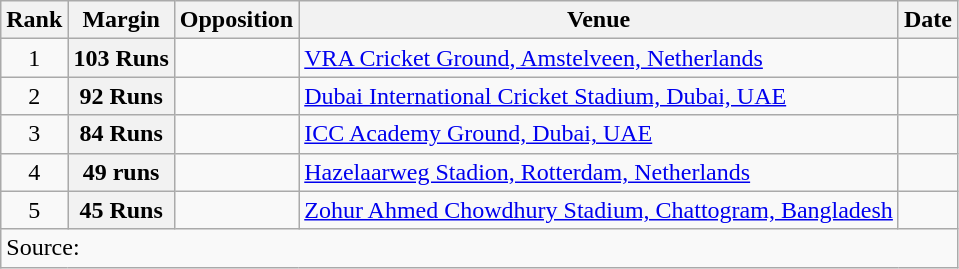<table class="wikitable plainrowheaders sortable">
<tr>
<th scope="col">Rank</th>
<th scope="col">Margin</th>
<th scope="col">Opposition</th>
<th scope="col">Venue</th>
<th scope="col">Date</th>
</tr>
<tr>
<td align="center">1</td>
<th scope="row" style="text-align:center;">103 Runs</th>
<td></td>
<td><a href='#'>VRA Cricket Ground, Amstelveen, Netherlands</a></td>
<td></td>
</tr>
<tr>
<td align="center">2</td>
<th scope="row" style="text-align:center;">92 Runs</th>
<td></td>
<td><a href='#'>Dubai International Cricket Stadium, Dubai, UAE</a></td>
<td></td>
</tr>
<tr>
<td align="center">3</td>
<th scope="row" style="text-align:center;">84 Runs</th>
<td></td>
<td><a href='#'>ICC Academy Ground, Dubai, UAE</a></td>
<td></td>
</tr>
<tr>
<td align="center">4</td>
<th scope="row" style="text-align:center;">49 runs</th>
<td></td>
<td><a href='#'>Hazelaarweg Stadion, Rotterdam, Netherlands</a></td>
<td></td>
</tr>
<tr>
<td align="center">5</td>
<th scope="row" style="text-align:center;">45 Runs</th>
<td></td>
<td><a href='#'>Zohur Ahmed Chowdhury Stadium, Chattogram, Bangladesh</a></td>
<td> </td>
</tr>
<tr>
<td colspan="5">Source: </td>
</tr>
</table>
